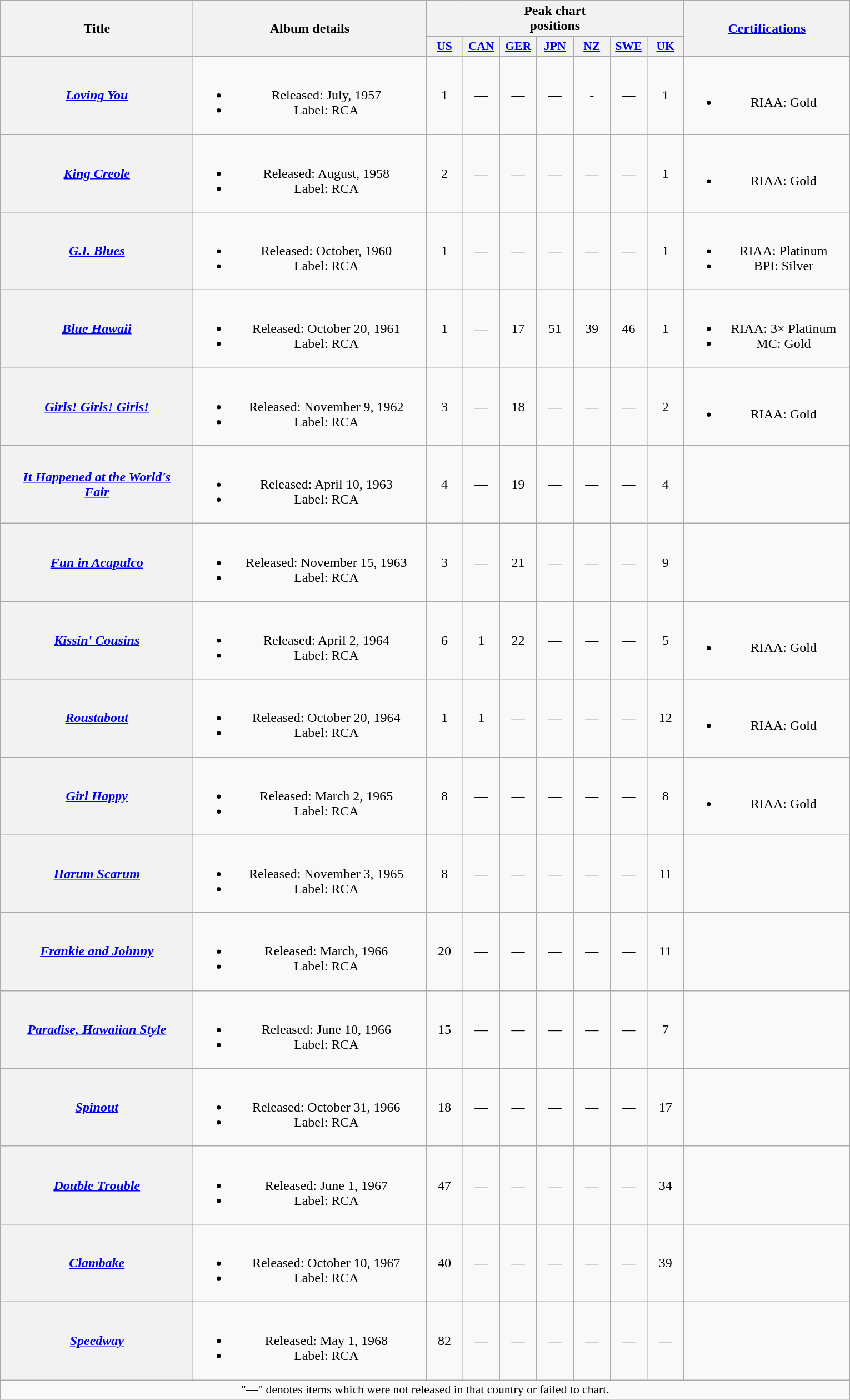<table class="wikitable plainrowheaders" style="text-align:center;" border="1">
<tr>
<th scope="col" rowspan="2" style="width:14em;">Title</th>
<th scope="col" rowspan="2" style="width:17em;">Album details</th>
<th scope="col" colspan="7">Peak chart<br>positions</th>
<th scope="col" rowspan="2" style="width:12em;"><a href='#'>Certifications</a></th>
</tr>
<tr>
<th scope="col" style="width:2.6em;font-size:90%;"><a href='#'>US</a><br></th>
<th scope="col" style="width:2.6em;font-size:90%;"><a href='#'>CAN</a><br></th>
<th scope="col" style="width:2.6em;font-size:90%;"><a href='#'>GER</a><br></th>
<th scope="col" style="width:2.6em;font-size:90%;"><a href='#'>JPN</a><br></th>
<th scope="col" style="width:2.6em;font-size:90%;"><a href='#'>NZ</a><br></th>
<th scope="col" style="width:2.6em;font-size:90%;"><a href='#'>SWE</a><br></th>
<th scope="col" style="width:2.6em;font-size:90%;"><a href='#'>UK</a><br></th>
</tr>
<tr>
<th scope="row"><em><a href='#'>Loving You</a></em></th>
<td><br><ul><li>Released: July, 1957</li><li>Label: RCA</li></ul></td>
<td>1</td>
<td>—</td>
<td>—</td>
<td>—</td>
<td>-</td>
<td>—</td>
<td>1</td>
<td><br><ul><li>RIAA: Gold</li></ul></td>
</tr>
<tr>
<th scope="row"><em><a href='#'>King Creole</a></em></th>
<td><br><ul><li>Released: August, 1958</li><li>Label: RCA</li></ul></td>
<td>2</td>
<td>—</td>
<td>—</td>
<td>—</td>
<td>—</td>
<td>—</td>
<td>1</td>
<td><br><ul><li>RIAA: Gold</li></ul></td>
</tr>
<tr>
<th scope="row"><em><a href='#'>G.I. Blues</a></em></th>
<td><br><ul><li>Released: October, 1960</li><li>Label: RCA</li></ul></td>
<td>1</td>
<td>—</td>
<td>—</td>
<td>—</td>
<td>—</td>
<td>—</td>
<td>1</td>
<td><br><ul><li>RIAA: Platinum</li><li>BPI: Silver</li></ul></td>
</tr>
<tr>
<th scope="row"><em><a href='#'>Blue Hawaii</a></em></th>
<td><br><ul><li>Released: October 20, 1961</li><li>Label: RCA</li></ul></td>
<td>1</td>
<td>—</td>
<td>17</td>
<td>51</td>
<td>39</td>
<td>46</td>
<td>1</td>
<td><br><ul><li>RIAA: 3× Platinum</li><li>MC: Gold</li></ul></td>
</tr>
<tr>
<th scope="row"><em><a href='#'>Girls! Girls! Girls!</a></em></th>
<td><br><ul><li>Released: November 9, 1962</li><li>Label: RCA</li></ul></td>
<td>3</td>
<td>—</td>
<td>18</td>
<td>—</td>
<td>—</td>
<td>—</td>
<td>2</td>
<td><br><ul><li>RIAA: Gold</li></ul></td>
</tr>
<tr>
<th scope="row"><em><a href='#'>It Happened at the World's<br>Fair</a></em></th>
<td><br><ul><li>Released: April 10, 1963</li><li>Label: RCA</li></ul></td>
<td>4</td>
<td>—</td>
<td>19</td>
<td>—</td>
<td>—</td>
<td>—</td>
<td>4</td>
<td></td>
</tr>
<tr>
<th scope="row"><em><a href='#'>Fun in Acapulco</a></em></th>
<td><br><ul><li>Released: November 15, 1963</li><li>Label: RCA</li></ul></td>
<td>3</td>
<td>—</td>
<td>21</td>
<td>—</td>
<td>—</td>
<td>—</td>
<td>9</td>
<td></td>
</tr>
<tr>
<th scope="row"><em><a href='#'>Kissin' Cousins</a></em></th>
<td><br><ul><li>Released: April 2, 1964</li><li>Label: RCA</li></ul></td>
<td>6</td>
<td>1</td>
<td>22</td>
<td>—</td>
<td>—</td>
<td>—</td>
<td>5</td>
<td><br><ul><li>RIAA: Gold</li></ul></td>
</tr>
<tr>
<th scope="row"><em><a href='#'>Roustabout</a></em></th>
<td><br><ul><li>Released: October 20, 1964</li><li>Label: RCA</li></ul></td>
<td>1</td>
<td>1</td>
<td>—</td>
<td>—</td>
<td>—</td>
<td>—</td>
<td>12</td>
<td><br><ul><li>RIAA: Gold</li></ul></td>
</tr>
<tr>
<th scope="row"><em><a href='#'>Girl Happy</a></em></th>
<td><br><ul><li>Released: March 2, 1965</li><li>Label: RCA</li></ul></td>
<td>8</td>
<td>—</td>
<td>—</td>
<td>—</td>
<td>—</td>
<td>—</td>
<td>8</td>
<td><br><ul><li>RIAA: Gold</li></ul></td>
</tr>
<tr>
<th scope="row"><em><a href='#'>Harum Scarum</a></em></th>
<td><br><ul><li>Released: November 3, 1965</li><li>Label: RCA</li></ul></td>
<td>8</td>
<td>—</td>
<td>—</td>
<td>—</td>
<td>—</td>
<td>—</td>
<td>11</td>
<td></td>
</tr>
<tr>
<th scope="row"><em><a href='#'>Frankie and Johnny</a></em></th>
<td><br><ul><li>Released: March, 1966</li><li>Label: RCA</li></ul></td>
<td>20</td>
<td>—</td>
<td>—</td>
<td>—</td>
<td>—</td>
<td>—</td>
<td>11</td>
<td></td>
</tr>
<tr>
<th scope="row"><em><a href='#'>Paradise, Hawaiian Style</a></em></th>
<td><br><ul><li>Released: June 10, 1966</li><li>Label: RCA</li></ul></td>
<td>15</td>
<td>—</td>
<td>—</td>
<td>—</td>
<td>—</td>
<td>—</td>
<td>7</td>
<td></td>
</tr>
<tr>
<th scope="row"><em><a href='#'>Spinout</a></em></th>
<td><br><ul><li>Released: October 31, 1966</li><li>Label: RCA</li></ul></td>
<td>18</td>
<td>—</td>
<td>—</td>
<td>—</td>
<td>—</td>
<td>—</td>
<td>17</td>
<td></td>
</tr>
<tr>
<th scope="row"><em><a href='#'>Double Trouble</a></em></th>
<td><br><ul><li>Released: June 1, 1967</li><li>Label: RCA</li></ul></td>
<td>47</td>
<td>—</td>
<td>—</td>
<td>—</td>
<td>—</td>
<td>—</td>
<td>34</td>
<td></td>
</tr>
<tr>
<th scope="row"><em><a href='#'>Clambake</a></em></th>
<td><br><ul><li>Released: October 10, 1967</li><li>Label: RCA</li></ul></td>
<td>40</td>
<td>—</td>
<td>—</td>
<td>—</td>
<td>—</td>
<td>—</td>
<td>39</td>
<td></td>
</tr>
<tr>
<th scope="row"><em><a href='#'>Speedway</a></em></th>
<td><br><ul><li>Released: May 1, 1968</li><li>Label: RCA</li></ul></td>
<td>82</td>
<td>—</td>
<td>—</td>
<td>—</td>
<td>—</td>
<td>—</td>
<td>—</td>
<td></td>
</tr>
<tr>
<td colspan="14" align="center" style="font-size:90%;">"—" denotes items which were not released in that country or failed to chart.</td>
</tr>
</table>
